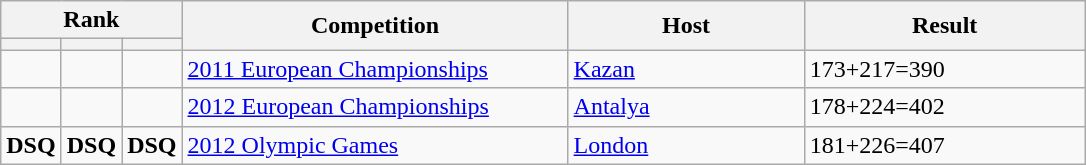<table class="wikitable">
<tr>
<th colspan=3>Rank</th>
<th rowspan=2 width=250>Competition</th>
<th rowspan=2 width=150>Host</th>
<th rowspan=2 width=180>Result</th>
</tr>
<tr>
<th></th>
<th></th>
<th></th>
</tr>
<tr>
<td></td>
<td></td>
<td></td>
<td><a href='#'>2011 European Championships</a></td>
<td> <a href='#'>Kazan</a></td>
<td>173+217=390</td>
</tr>
<tr>
<td></td>
<td></td>
<td></td>
<td><a href='#'>2012 European Championships</a></td>
<td> <a href='#'>Antalya</a></td>
<td>178+224=402</td>
</tr>
<tr>
<td><strong>DSQ</strong></td>
<td><strong>DSQ</strong></td>
<td><strong>DSQ</strong></td>
<td><a href='#'>2012 Olympic Games</a></td>
<td> <a href='#'>London</a></td>
<td>181+226=407</td>
</tr>
</table>
